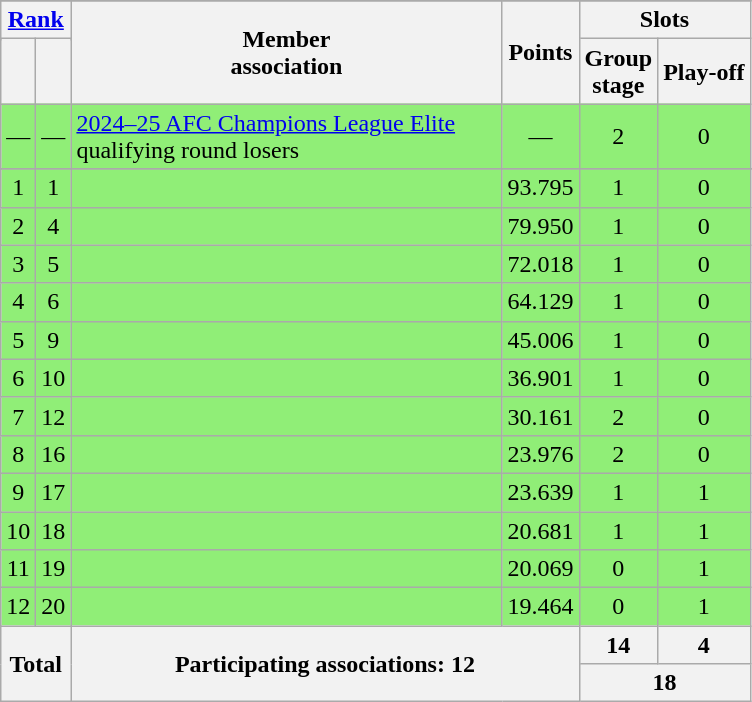<table class="wikitable" style="text-align:center">
<tr>
</tr>
<tr>
<th colspan=2 rowspan=2><a href='#'>Rank</a></th>
<th rowspan=3 width=280>Member<br>association</th>
<th rowspan=3>Points</th>
<th colspan=2>Slots</th>
</tr>
<tr>
<th rowspan=2>Group<br>stage</th>
<th rowspan=2>Play-off</th>
</tr>
<tr>
<th></th>
<th></th>
</tr>
<tr bgcolor=#90ee77>
<td>—</td>
<td>—</td>
<td align=left><a href='#'>2024–25 AFC Champions League Elite</a> qualifying round losers</td>
<td>—</td>
<td>2</td>
<td>0</td>
</tr>
<tr>
</tr>
<tr bgcolor=#90ee77>
<td>1</td>
<td>1</td>
<td align=left></td>
<td>93.795</td>
<td>1</td>
<td>0</td>
</tr>
<tr bgcolor=#90ee77>
<td>2</td>
<td>4</td>
<td align=left></td>
<td>79.950</td>
<td>1</td>
<td>0</td>
</tr>
<tr bgcolor=#90ee77>
<td>3</td>
<td>5</td>
<td align=left></td>
<td>72.018</td>
<td>1</td>
<td>0</td>
</tr>
<tr bgcolor=#90ee77>
<td>4</td>
<td>6</td>
<td align=left></td>
<td>64.129</td>
<td>1</td>
<td>0</td>
</tr>
<tr bgcolor=#90ee77>
<td>5</td>
<td>9</td>
<td align=left></td>
<td>45.006</td>
<td>1</td>
<td>0</td>
</tr>
<tr bgcolor=#90ee77>
<td>6</td>
<td>10</td>
<td align=left></td>
<td>36.901</td>
<td>1</td>
<td>0</td>
</tr>
<tr bgcolor=#90ee77>
<td>7</td>
<td>12</td>
<td align=left></td>
<td>30.161</td>
<td>2</td>
<td>0</td>
</tr>
<tr bgcolor=#90ee77>
<td>8</td>
<td>16</td>
<td align=left></td>
<td>23.976</td>
<td>2</td>
<td>0</td>
</tr>
<tr bgcolor=#90ee77>
<td>9</td>
<td>17</td>
<td align=left></td>
<td>23.639</td>
<td>1</td>
<td>1</td>
</tr>
<tr bgcolor=#90ee77>
<td>10</td>
<td>18</td>
<td align=left></td>
<td>20.681</td>
<td>1</td>
<td>1</td>
</tr>
<tr bgcolor=#90ee77>
<td>11</td>
<td>19</td>
<td align=left></td>
<td>20.069</td>
<td>0</td>
<td>1</td>
</tr>
<tr bgcolor=#90ee77>
<td>12</td>
<td>20</td>
<td align=left></td>
<td>19.464</td>
<td>0</td>
<td>1</td>
</tr>
<tr>
<th colspan=2 rowspan=2>Total</th>
<th colspan=2 rowspan=2>Participating associations: 12</th>
<th>14</th>
<th>4</th>
</tr>
<tr>
<th colspan=2>18</th>
</tr>
</table>
